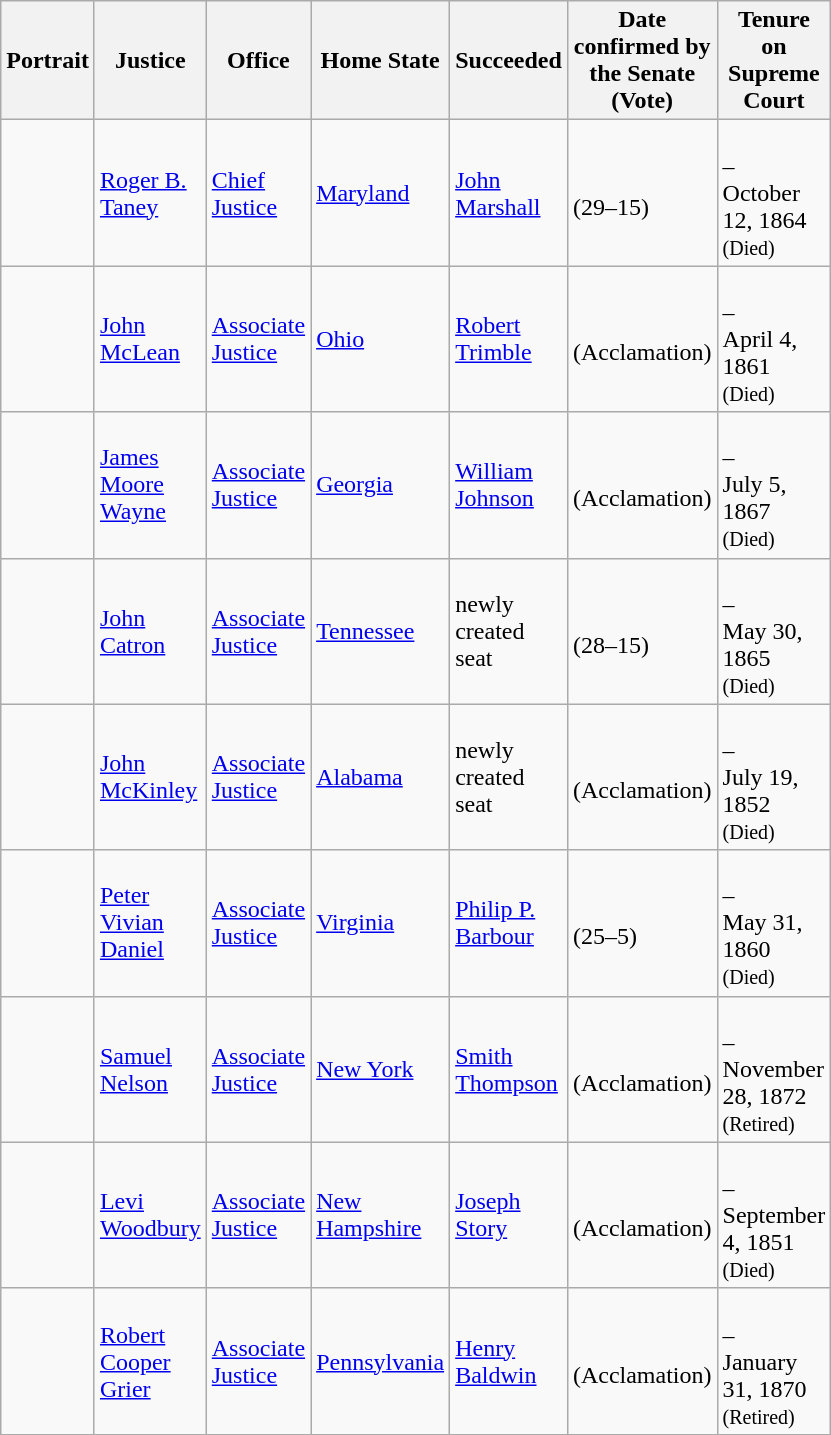<table class="wikitable sortable">
<tr>
<th scope="col" style="width: 10px;">Portrait</th>
<th scope="col" style="width: 10px;">Justice</th>
<th scope="col" style="width: 10px;">Office</th>
<th scope="col" style="width: 10px;">Home State</th>
<th scope="col" style="width: 10px;">Succeeded</th>
<th scope="col" style="width: 10px;">Date confirmed by the Senate<br>(Vote)</th>
<th scope="col" style="width: 10px;">Tenure on Supreme Court</th>
</tr>
<tr>
<td></td>
<td><a href='#'>Roger B. Taney</a></td>
<td><a href='#'>Chief Justice</a></td>
<td><a href='#'>Maryland</a></td>
<td><a href='#'>John Marshall</a></td>
<td><br>(29–15)</td>
<td><br>–<br>October 12, 1864<br><small>(Died)</small></td>
</tr>
<tr>
<td></td>
<td><a href='#'>John McLean</a></td>
<td><a href='#'>Associate Justice</a></td>
<td><a href='#'>Ohio</a></td>
<td><a href='#'>Robert Trimble</a></td>
<td><br>(Acclamation)</td>
<td><br>–<br>April 4, 1861<br><small>(Died)</small></td>
</tr>
<tr>
<td></td>
<td><a href='#'>James Moore Wayne</a></td>
<td><a href='#'>Associate Justice</a></td>
<td><a href='#'>Georgia</a></td>
<td><a href='#'>William Johnson</a></td>
<td><br>(Acclamation)</td>
<td><br>–<br>July 5, 1867<br><small>(Died)</small></td>
</tr>
<tr>
<td></td>
<td><a href='#'>John Catron</a></td>
<td><a href='#'>Associate Justice</a></td>
<td><a href='#'>Tennessee</a></td>
<td>newly created seat</td>
<td><br>(28–15)</td>
<td><br>–<br>May 30, 1865<br><small>(Died)</small></td>
</tr>
<tr>
<td></td>
<td><a href='#'>John McKinley</a></td>
<td><a href='#'>Associate Justice</a></td>
<td><a href='#'>Alabama</a></td>
<td>newly created seat</td>
<td><br>(Acclamation)</td>
<td><br>–<br>July 19, 1852<br><small>(Died)</small></td>
</tr>
<tr>
<td></td>
<td><a href='#'>Peter Vivian Daniel</a></td>
<td><a href='#'>Associate Justice</a></td>
<td><a href='#'>Virginia</a></td>
<td><a href='#'>Philip P. Barbour</a></td>
<td><br>(25–5)</td>
<td><br>–<br>May 31, 1860<br><small>(Died)</small></td>
</tr>
<tr>
<td></td>
<td><a href='#'>Samuel Nelson</a></td>
<td><a href='#'>Associate Justice</a></td>
<td><a href='#'>New York</a></td>
<td><a href='#'>Smith Thompson</a></td>
<td><br>(Acclamation)</td>
<td><br>–<br>November 28, 1872<br><small>(Retired)</small></td>
</tr>
<tr>
<td></td>
<td><a href='#'>Levi Woodbury</a></td>
<td><a href='#'>Associate Justice</a></td>
<td><a href='#'>New Hampshire</a></td>
<td><a href='#'>Joseph Story</a></td>
<td><br>(Acclamation)</td>
<td><br>–<br>September 4, 1851<br><small>(Died)</small></td>
</tr>
<tr>
<td></td>
<td><a href='#'>Robert Cooper Grier</a></td>
<td><a href='#'>Associate Justice</a></td>
<td><a href='#'>Pennsylvania</a></td>
<td><a href='#'>Henry Baldwin</a></td>
<td><br>(Acclamation)</td>
<td><br>–<br>January 31, 1870<br><small>(Retired)</small></td>
</tr>
<tr>
</tr>
</table>
